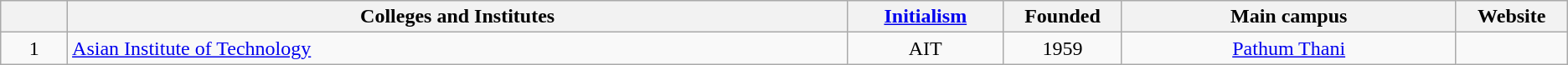<table class="wikitable sortable">
<tr>
<th></th>
<th>Colleges and Institutes</th>
<th class="unsortable"><a href='#'>Initialism</a></th>
<th>Founded</th>
<th>Main campus</th>
<th class="unsortable">Website</th>
</tr>
<tr>
<td style="text-align:center; width:3%;">1</td>
<td style="width:35%;"><a href='#'>Asian Institute of Technology</a></td>
<td style="text-align:center; width:7%;">AIT</td>
<td style="text-align:center; width:5%;">1959</td>
<td style="text-align:center; width:15%;"><a href='#'>Pathum Thani</a></td>
<td style="text-align:center; width:5%;"></td>
</tr>
</table>
